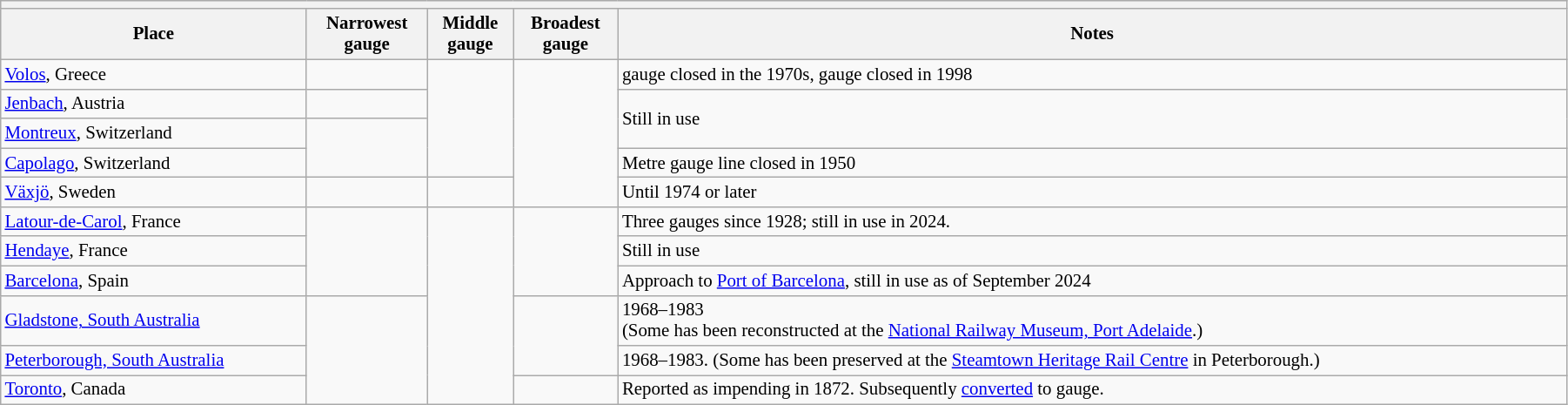<table class="wikitable sortable floatleft mw-collapsible mw-collapsed" border= "1" style= "width:95%; font-size: 87%; float:left; margin-left:2em; margin-right:2em; margin-bottom:2em">
<tr>
<th colspan="5"></th>
</tr>
<tr>
<th>Place</th>
<th>Narrowest<br>gauge</th>
<th>Middle<br>gauge</th>
<th>Broadest<br>gauge</th>
<th>Notes</th>
</tr>
<tr>
<td><a href='#'>Volos</a>, Greece</td>
<td></td>
<td rowspan="4"></td>
<td rowspan="5"></td>
<td> gauge closed in the 1970s,  gauge closed in 1998</td>
</tr>
<tr>
<td><a href='#'>Jenbach</a>, Austria</td>
<td></td>
<td rowspan="2">Still in use</td>
</tr>
<tr>
<td><a href='#'>Montreux</a>, Switzerland</td>
<td rowspan="2"></td>
</tr>
<tr>
<td><a href='#'>Capolago</a>, Switzerland</td>
<td>Metre gauge line closed in 1950</td>
</tr>
<tr>
<td><a href='#'>Växjö</a>, Sweden</td>
<td></td>
<td></td>
<td>Until 1974 or later</td>
</tr>
<tr>
<td><a href='#'>Latour-de-Carol</a>, France</td>
<td rowspan="3"></td>
<td rowspan="6"></td>
<td rowspan="3"></td>
<td>Three gauges since 1928; still in use in 2024.</td>
</tr>
<tr>
<td><a href='#'>Hendaye</a>, France</td>
<td>Still in use</td>
</tr>
<tr>
<td><a href='#'>Barcelona</a>, Spain</td>
<td>Approach to <a href='#'>Port of Barcelona</a>, still in use as of September 2024</td>
</tr>
<tr>
<td><a href='#'>Gladstone, South Australia</a></td>
<td rowspan="3"></td>
<td rowspan="2"></td>
<td>1968–1983<br>(Some has been reconstructed at the <a href='#'>National Railway Museum, Port Adelaide</a>.)</td>
</tr>
<tr>
<td><a href='#'>Peterborough, South Australia</a></td>
<td>1968–1983. (Some has been preserved at the <a href='#'>Steamtown Heritage Rail Centre</a> in Peterborough.)</td>
</tr>
<tr>
<td><a href='#'>Toronto</a>, Canada</td>
<td></td>
<td>Reported as impending in 1872. Subsequently <a href='#'>converted</a> to  gauge.</td>
</tr>
</table>
